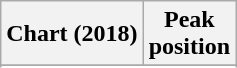<table class="wikitable sortable plainrowheaders">
<tr>
<th>Chart (2018)</th>
<th>Peak<br>position</th>
</tr>
<tr>
</tr>
<tr>
</tr>
<tr>
</tr>
<tr>
</tr>
<tr>
</tr>
<tr>
</tr>
<tr>
</tr>
<tr>
</tr>
<tr>
</tr>
</table>
